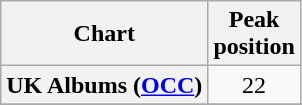<table class="wikitable plainrowheaders sortable" style="text-align:center;" border="1">
<tr>
<th scope="col">Chart</th>
<th scope="col">Peak<br>position</th>
</tr>
<tr>
<th scope="row">UK Albums (<a href='#'>OCC</a>)</th>
<td>22</td>
</tr>
<tr>
</tr>
</table>
